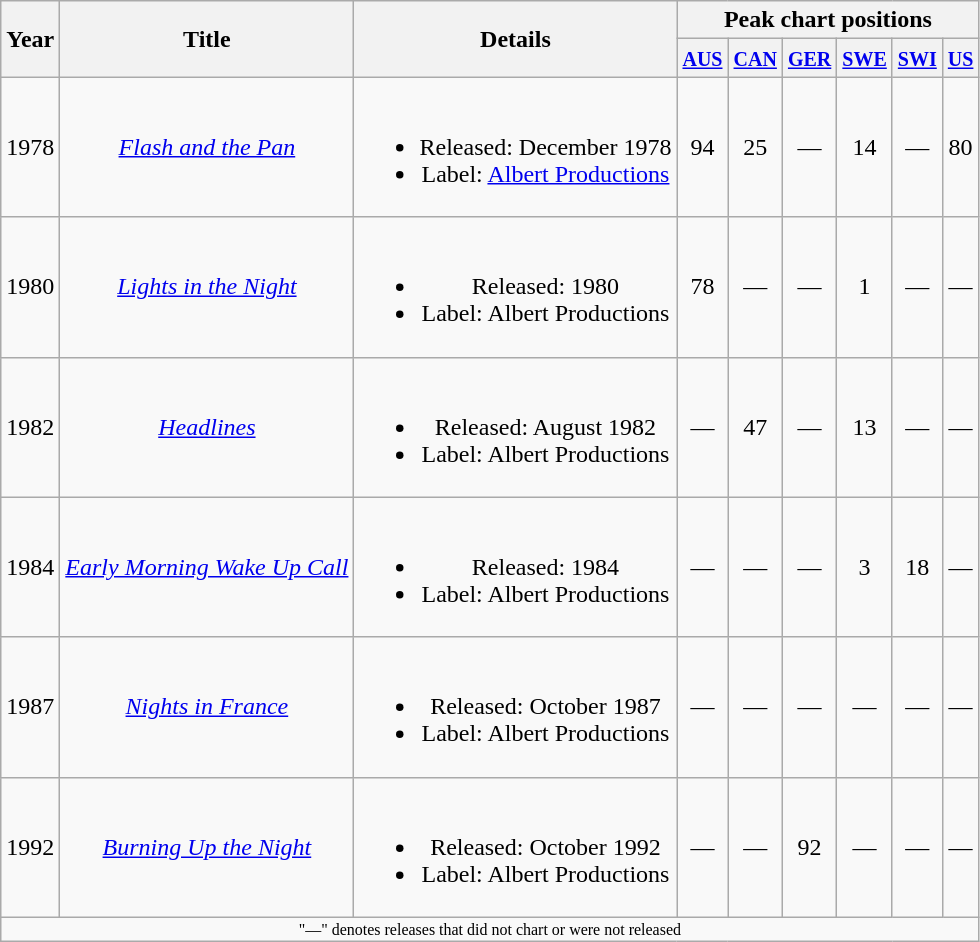<table class="wikitable" style="text-align:center;">
<tr>
<th rowspan="2" scope="col">Year</th>
<th rowspan="2" scope="col">Title</th>
<th rowspan="2" scope="col">Details</th>
<th colspan="6" scope="col">Peak chart positions</th>
</tr>
<tr>
<th><small><a href='#'>AUS</a></small></th>
<th><small><a href='#'>CAN</a></small></th>
<th><small><a href='#'>GER</a></small></th>
<th><small><a href='#'>SWE</a></small></th>
<th><small><a href='#'>SWI</a></small></th>
<th><small><a href='#'>US</a></small></th>
</tr>
<tr>
<td>1978</td>
<td><em><a href='#'>Flash and the Pan</a></em></td>
<td><br><ul><li>Released: December 1978</li><li>Label: <a href='#'>Albert Productions</a></li></ul></td>
<td style="text-align:center;">94</td>
<td>25</td>
<td>—</td>
<td>14</td>
<td>—</td>
<td>80</td>
</tr>
<tr>
<td>1980</td>
<td><em><a href='#'>Lights in the Night</a></em></td>
<td><br><ul><li>Released: 1980</li><li>Label: Albert Productions</li></ul></td>
<td>78</td>
<td>—</td>
<td>—</td>
<td>1</td>
<td>—</td>
<td>—</td>
</tr>
<tr>
<td>1982</td>
<td><em><a href='#'>Headlines</a></em></td>
<td><br><ul><li>Released: August 1982</li><li>Label: Albert Productions</li></ul></td>
<td>—</td>
<td>47</td>
<td>—</td>
<td>13</td>
<td>—</td>
<td>—</td>
</tr>
<tr>
<td>1984</td>
<td><em><a href='#'>Early Morning Wake Up Call</a></em></td>
<td><br><ul><li>Released: 1984</li><li>Label: Albert Productions</li></ul></td>
<td>—</td>
<td>—</td>
<td>—</td>
<td>3</td>
<td>18</td>
<td>—</td>
</tr>
<tr>
<td>1987</td>
<td><em><a href='#'>Nights in France</a></em></td>
<td><br><ul><li>Released: October 1987</li><li>Label: Albert Productions</li></ul></td>
<td>—</td>
<td>—</td>
<td>—</td>
<td>—</td>
<td>—</td>
<td>—</td>
</tr>
<tr>
<td>1992</td>
<td><em><a href='#'>Burning Up the Night</a></em></td>
<td><br><ul><li>Released: October 1992</li><li>Label: Albert Productions</li></ul></td>
<td>—</td>
<td>—</td>
<td>92</td>
<td>—</td>
<td>—</td>
<td>—</td>
</tr>
<tr>
<td colspan="9" style="font-size:8pt">"—" denotes releases that did not chart or were not released</td>
</tr>
</table>
